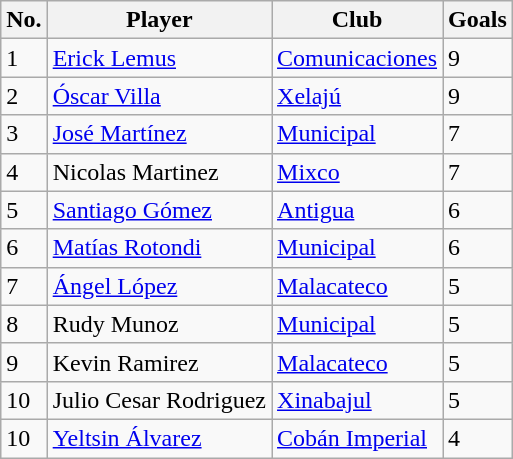<table class="wikitable">
<tr>
<th>No.</th>
<th>Player</th>
<th>Club</th>
<th>Goals</th>
</tr>
<tr>
<td>1</td>
<td> <a href='#'>Erick Lemus</a></td>
<td><a href='#'>Comunicaciones</a></td>
<td>9</td>
</tr>
<tr>
<td>2</td>
<td> <a href='#'>Óscar Villa</a></td>
<td><a href='#'>Xelajú</a></td>
<td>9</td>
</tr>
<tr>
<td>3</td>
<td> <a href='#'>José Martínez</a></td>
<td><a href='#'>Municipal</a></td>
<td>7</td>
</tr>
<tr>
<td>4</td>
<td> Nicolas Martinez</td>
<td><a href='#'>Mixco</a></td>
<td>7</td>
</tr>
<tr>
<td>5</td>
<td> <a href='#'>Santiago Gómez</a></td>
<td><a href='#'>Antigua</a></td>
<td>6</td>
</tr>
<tr>
<td>6</td>
<td> <a href='#'>Matías Rotondi</a></td>
<td><a href='#'>Municipal</a></td>
<td>6</td>
</tr>
<tr>
<td>7</td>
<td> <a href='#'>Ángel López</a></td>
<td><a href='#'>Malacateco</a></td>
<td>5</td>
</tr>
<tr>
<td>8</td>
<td> Rudy Munoz</td>
<td><a href='#'>Municipal</a></td>
<td>5</td>
</tr>
<tr>
<td>9</td>
<td> Kevin Ramirez</td>
<td><a href='#'>Malacateco</a></td>
<td>5</td>
</tr>
<tr>
<td>10</td>
<td> Julio Cesar Rodriguez</td>
<td><a href='#'>Xinabajul</a></td>
<td>5</td>
</tr>
<tr>
<td>10</td>
<td> <a href='#'>Yeltsin Álvarez</a></td>
<td><a href='#'>Cobán Imperial</a></td>
<td>4</td>
</tr>
</table>
